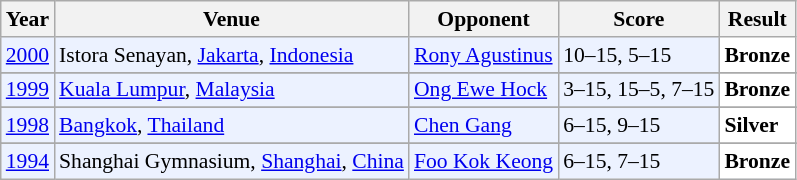<table class="sortable wikitable" style="font-size: 90%;">
<tr>
<th>Year</th>
<th>Venue</th>
<th>Opponent</th>
<th>Score</th>
<th>Result</th>
</tr>
<tr style="background:#ECF2FF">
<td align="center"><a href='#'>2000</a></td>
<td align="left">Istora Senayan, <a href='#'>Jakarta</a>, <a href='#'>Indonesia</a></td>
<td align="left"> <a href='#'>Rony Agustinus</a></td>
<td align="left">10–15, 5–15</td>
<td style="text-align:left; background:white"> <strong>Bronze</strong></td>
</tr>
<tr>
</tr>
<tr style="background:#ECF2FF">
<td align="center"><a href='#'>1999</a></td>
<td align="left"><a href='#'>Kuala Lumpur</a>, <a href='#'>Malaysia</a></td>
<td align="left"> <a href='#'>Ong Ewe Hock</a></td>
<td align="left">3–15, 15–5, 7–15</td>
<td style="text-align:left; background:white"> <strong>Bronze</strong></td>
</tr>
<tr>
</tr>
<tr style="background:#ECF2FF">
<td align="center"><a href='#'>1998</a></td>
<td align="left"><a href='#'>Bangkok</a>, <a href='#'>Thailand</a></td>
<td align="left"> <a href='#'>Chen Gang</a></td>
<td align="left">6–15, 9–15</td>
<td style="text-align:left; background:white"> <strong>Silver</strong></td>
</tr>
<tr>
</tr>
<tr style="background:#ECF2FF">
<td align="center"><a href='#'>1994</a></td>
<td align="left">Shanghai Gymnasium, <a href='#'>Shanghai</a>, <a href='#'>China</a></td>
<td align="left"> <a href='#'>Foo Kok Keong</a></td>
<td align="left">6–15, 7–15</td>
<td style="text-align:left; background:white"> <strong>Bronze</strong></td>
</tr>
</table>
